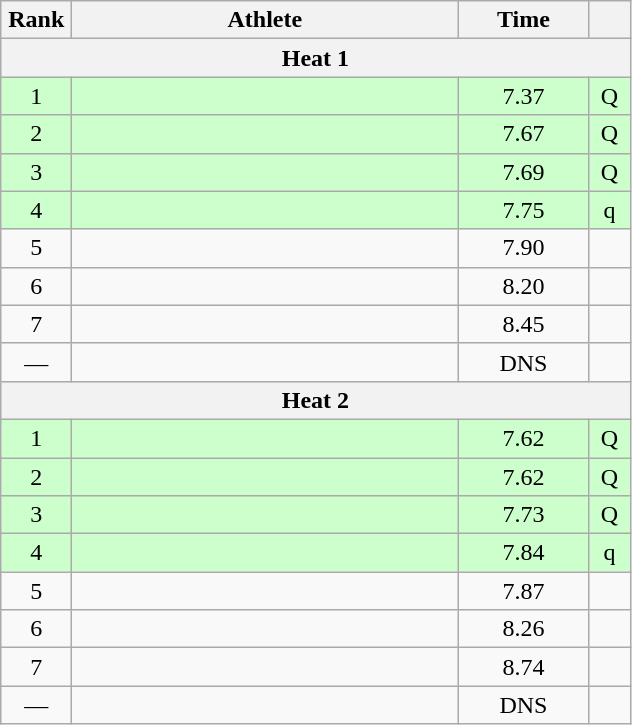<table class=wikitable style="text-align:center">
<tr>
<th width=40>Rank</th>
<th width=250>Athlete</th>
<th width=80>Time</th>
<th width=20></th>
</tr>
<tr>
<th colspan=4>Heat 1</th>
</tr>
<tr bgcolor="ccffcc">
<td>1</td>
<td align=left></td>
<td>7.37</td>
<td>Q</td>
</tr>
<tr bgcolor="ccffcc">
<td>2</td>
<td align=left></td>
<td>7.67</td>
<td>Q</td>
</tr>
<tr bgcolor="ccffcc">
<td>3</td>
<td align=left></td>
<td>7.69</td>
<td>Q</td>
</tr>
<tr bgcolor="ccffcc">
<td>4</td>
<td align=left></td>
<td>7.75</td>
<td>q</td>
</tr>
<tr>
<td>5</td>
<td align=left></td>
<td>7.90</td>
<td></td>
</tr>
<tr>
<td>6</td>
<td align=left></td>
<td>8.20</td>
<td></td>
</tr>
<tr>
<td>7</td>
<td align=left></td>
<td>8.45</td>
<td></td>
</tr>
<tr>
<td>—</td>
<td align=left></td>
<td>DNS</td>
<td></td>
</tr>
<tr>
<th colspan=4>Heat 2</th>
</tr>
<tr bgcolor="ccffcc">
<td>1</td>
<td align=left></td>
<td>7.62</td>
<td>Q</td>
</tr>
<tr bgcolor="ccffcc">
<td>2</td>
<td align=left></td>
<td>7.62</td>
<td>Q</td>
</tr>
<tr bgcolor="ccffcc">
<td>3</td>
<td align=left></td>
<td>7.73</td>
<td>Q</td>
</tr>
<tr bgcolor="ccffcc">
<td>4</td>
<td align=left></td>
<td>7.84</td>
<td>q</td>
</tr>
<tr>
<td>5</td>
<td align=left></td>
<td>7.87</td>
<td></td>
</tr>
<tr>
<td>6</td>
<td align=left></td>
<td>8.26</td>
<td></td>
</tr>
<tr>
<td>7</td>
<td align=left></td>
<td>8.74</td>
<td></td>
</tr>
<tr>
<td>—</td>
<td align=left></td>
<td>DNS</td>
<td></td>
</tr>
</table>
